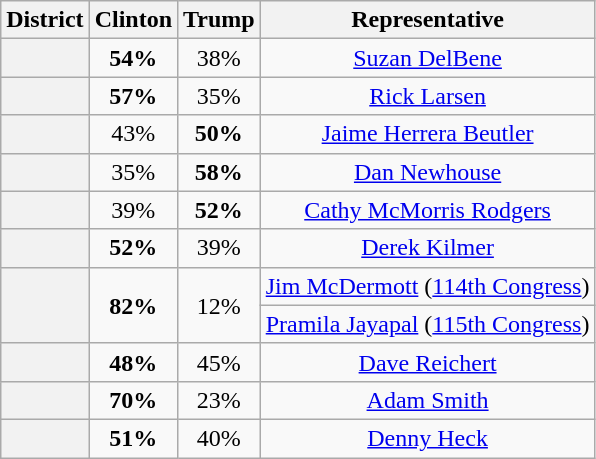<table class=wikitable>
<tr>
<th>District</th>
<th>Clinton</th>
<th>Trump</th>
<th>Representative</th>
</tr>
<tr align=center>
<th></th>
<td><strong>54%</strong></td>
<td>38%</td>
<td><a href='#'>Suzan DelBene</a></td>
</tr>
<tr align=center>
<th></th>
<td><strong>57%</strong></td>
<td>35%</td>
<td><a href='#'>Rick Larsen</a></td>
</tr>
<tr align=center>
<th></th>
<td>43%</td>
<td><strong>50%</strong></td>
<td><a href='#'>Jaime Herrera Beutler</a></td>
</tr>
<tr align=center>
<th></th>
<td>35%</td>
<td><strong>58%</strong></td>
<td><a href='#'>Dan Newhouse</a></td>
</tr>
<tr align=center>
<th></th>
<td>39%</td>
<td><strong>52%</strong></td>
<td><a href='#'>Cathy McMorris Rodgers</a></td>
</tr>
<tr align=center>
<th></th>
<td><strong>52%</strong></td>
<td>39%</td>
<td><a href='#'>Derek Kilmer</a></td>
</tr>
<tr align=center>
<th rowspan=2 ></th>
<td rowspan=2><strong>82%</strong></td>
<td rowspan=2>12%</td>
<td><a href='#'>Jim McDermott</a> (<a href='#'>114th Congress</a>)</td>
</tr>
<tr align=center>
<td><a href='#'>Pramila Jayapal</a> (<a href='#'>115th Congress</a>)</td>
</tr>
<tr align=center>
<th></th>
<td><strong>48%</strong></td>
<td>45%</td>
<td><a href='#'>Dave Reichert</a></td>
</tr>
<tr align=center>
<th></th>
<td><strong>70%</strong></td>
<td>23%</td>
<td><a href='#'>Adam Smith</a></td>
</tr>
<tr align=center>
<th></th>
<td><strong>51%</strong></td>
<td>40%</td>
<td><a href='#'>Denny Heck</a></td>
</tr>
</table>
